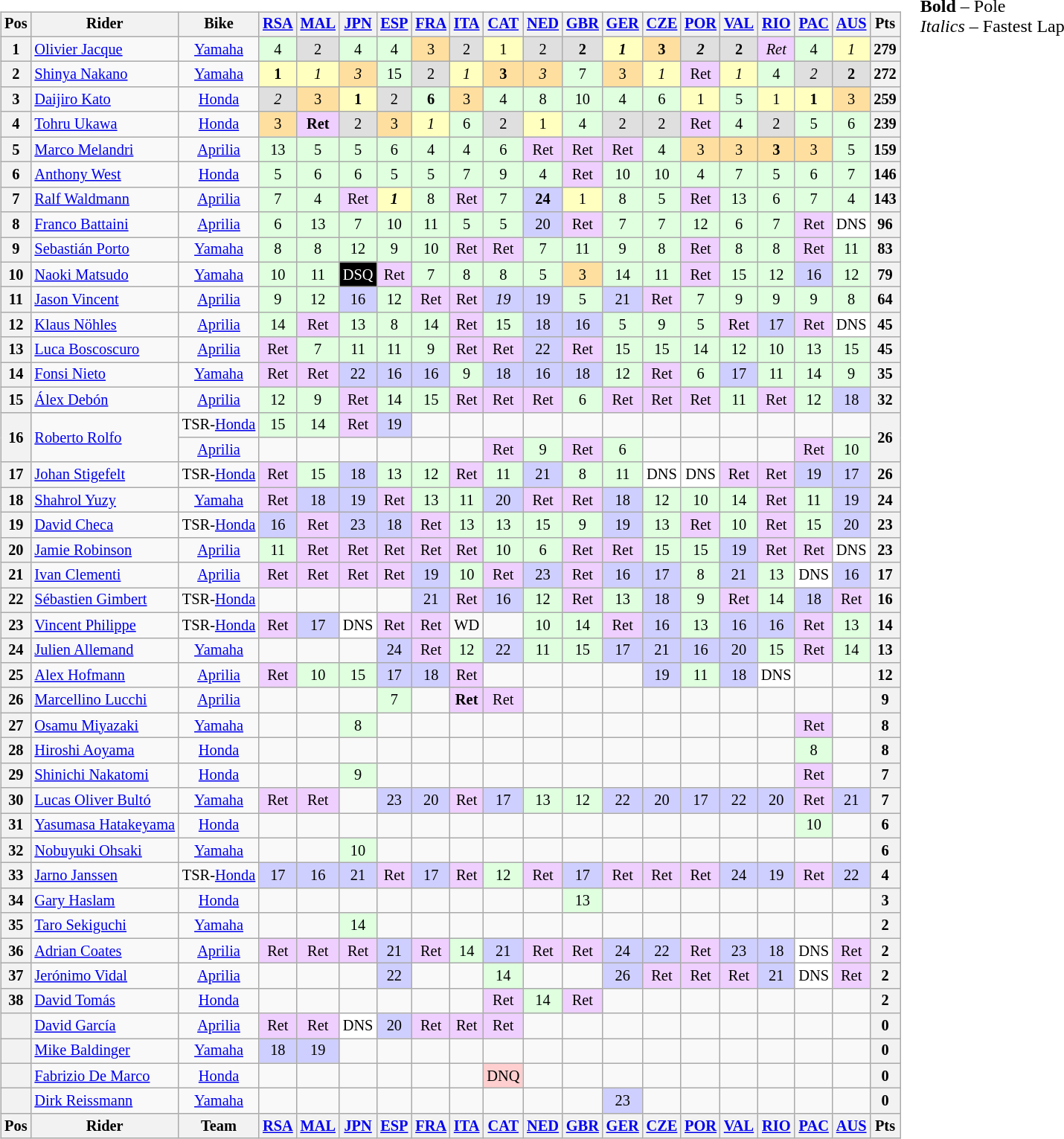<table>
<tr>
<td><br><table class="wikitable" style="font-size: 85%; text-align:center">
<tr valign="top">
<th valign="middle">Pos</th>
<th valign="middle">Rider</th>
<th valign="middle">Bike</th>
<th><a href='#'>RSA</a><br></th>
<th><a href='#'>MAL</a><br></th>
<th><a href='#'>JPN</a><br></th>
<th><a href='#'>ESP</a><br></th>
<th><a href='#'>FRA</a><br></th>
<th><a href='#'>ITA</a><br></th>
<th><a href='#'>CAT</a><br></th>
<th><a href='#'>NED</a><br></th>
<th><a href='#'>GBR</a><br></th>
<th><a href='#'>GER</a><br></th>
<th><a href='#'>CZE</a><br></th>
<th><a href='#'>POR</a><br></th>
<th><a href='#'>VAL</a><br></th>
<th><a href='#'>RIO</a><br></th>
<th><a href='#'>PAC</a><br></th>
<th><a href='#'>AUS</a><br></th>
<th valign="middle">Pts</th>
</tr>
<tr>
<th>1</th>
<td align="left"> <a href='#'>Olivier Jacque</a></td>
<td><a href='#'>Yamaha</a></td>
<td style="background:#dfffdf;">4</td>
<td style="background:#dfdfdf;">2</td>
<td style="background:#dfffdf;">4</td>
<td style="background:#dfffdf;">4</td>
<td style="background:#ffdf9f;">3</td>
<td style="background:#dfdfdf;">2</td>
<td style="background:#ffffbf;">1</td>
<td style="background:#dfdfdf;">2</td>
<td style="background:#dfdfdf;"><strong>2</strong></td>
<td style="background:#ffffbf;"><strong><em>1</em></strong></td>
<td style="background:#ffdf9f;"><strong>3</strong></td>
<td style="background:#dfdfdf;"><strong><em>2</em></strong></td>
<td style="background:#dfdfdf;"><strong>2</strong></td>
<td style="background:#efcfff;"><em>Ret</em></td>
<td style="background:#dfffdf;">4</td>
<td style="background:#ffffbf;"><em>1</em></td>
<th>279</th>
</tr>
<tr>
<th>2</th>
<td align="left"> <a href='#'>Shinya Nakano</a></td>
<td><a href='#'>Yamaha</a></td>
<td style="background:#ffffbf;"><strong>1</strong></td>
<td style="background:#ffffbf;"><em>1</em></td>
<td style="background:#ffdf9f;"><em>3</em></td>
<td style="background:#dfffdf;">15</td>
<td style="background:#dfdfdf;">2</td>
<td style="background:#ffffbf;"><em>1</em></td>
<td style="background:#ffdf9f;"><strong>3</strong></td>
<td style="background:#ffdf9f;"><em>3</em></td>
<td style="background:#dfffdf;">7</td>
<td style="background:#ffdf9f;">3</td>
<td style="background:#ffffbf;"><em>1</em></td>
<td style="background:#efcfff;">Ret</td>
<td style="background:#ffffbf;"><em>1</em></td>
<td style="background:#dfffdf;">4</td>
<td style="background:#dfdfdf;"><em>2</em></td>
<td style="background:#dfdfdf;"><strong>2</strong></td>
<th>272</th>
</tr>
<tr>
<th>3</th>
<td align="left"> <a href='#'>Daijiro Kato</a></td>
<td><a href='#'>Honda</a></td>
<td style="background:#dfdfdf;"><em>2</em></td>
<td style="background:#ffdf9f;">3</td>
<td style="background:#ffffbf;"><strong>1</strong></td>
<td style="background:#dfdfdf;">2</td>
<td style="background:#dfffdf;"><strong>6</strong></td>
<td style="background:#ffdf9f;">3</td>
<td style="background:#dfffdf;">4</td>
<td style="background:#dfffdf;">8</td>
<td style="background:#dfffdf;">10</td>
<td style="background:#dfffdf;">4</td>
<td style="background:#dfffdf;">6</td>
<td style="background:#ffffbf;">1</td>
<td style="background:#dfffdf;">5</td>
<td style="background:#ffffbf;">1</td>
<td style="background:#ffffbf;"><strong>1</strong></td>
<td style="background:#ffdf9f;">3</td>
<th>259</th>
</tr>
<tr>
<th>4</th>
<td align="left"> <a href='#'>Tohru Ukawa</a></td>
<td><a href='#'>Honda</a></td>
<td style="background:#ffdf9f;">3</td>
<td style="background:#efcfff;"><strong>Ret</strong></td>
<td style="background:#dfdfdf;">2</td>
<td style="background:#ffdf9f;">3</td>
<td style="background:#ffffbf;"><em>1</em></td>
<td style="background:#dfffdf;">6</td>
<td style="background:#dfdfdf;">2</td>
<td style="background:#ffffbf;">1</td>
<td style="background:#dfffdf;">4</td>
<td style="background:#dfdfdf;">2</td>
<td style="background:#dfdfdf;">2</td>
<td style="background:#efcfff;">Ret</td>
<td style="background:#dfffdf;">4</td>
<td style="background:#dfdfdf;">2</td>
<td style="background:#dfffdf;">5</td>
<td style="background:#dfffdf;">6</td>
<th>239</th>
</tr>
<tr>
<th>5</th>
<td align="left"> <a href='#'>Marco Melandri</a></td>
<td><a href='#'>Aprilia</a></td>
<td style="background:#dfffdf;">13</td>
<td style="background:#dfffdf;">5</td>
<td style="background:#dfffdf;">5</td>
<td style="background:#dfffdf;">6</td>
<td style="background:#dfffdf;">4</td>
<td style="background:#dfffdf;">4</td>
<td style="background:#dfffdf;">6</td>
<td style="background:#efcfff;">Ret</td>
<td style="background:#efcfff;">Ret</td>
<td style="background:#efcfff;">Ret</td>
<td style="background:#dfffdf;">4</td>
<td style="background:#ffdf9f;">3</td>
<td style="background:#ffdf9f;">3</td>
<td style="background:#ffdf9f;"><strong>3</strong></td>
<td style="background:#ffdf9f;">3</td>
<td style="background:#dfffdf;">5</td>
<th>159</th>
</tr>
<tr>
<th>6</th>
<td align="left"> <a href='#'>Anthony West</a></td>
<td><a href='#'>Honda</a></td>
<td style="background:#dfffdf;">5</td>
<td style="background:#dfffdf;">6</td>
<td style="background:#dfffdf;">6</td>
<td style="background:#dfffdf;">5</td>
<td style="background:#dfffdf;">5</td>
<td style="background:#dfffdf;">7</td>
<td style="background:#dfffdf;">9</td>
<td style="background:#dfffdf;">4</td>
<td style="background:#efcfff;">Ret</td>
<td style="background:#dfffdf;">10</td>
<td style="background:#dfffdf;">10</td>
<td style="background:#dfffdf;">4</td>
<td style="background:#dfffdf;">7</td>
<td style="background:#dfffdf;">5</td>
<td style="background:#dfffdf;">6</td>
<td style="background:#dfffdf;">7</td>
<th>146</th>
</tr>
<tr>
<th>7</th>
<td align="left"> <a href='#'>Ralf Waldmann</a></td>
<td><a href='#'>Aprilia</a></td>
<td style="background:#dfffdf;">7</td>
<td style="background:#dfffdf;">4</td>
<td style="background:#efcfff;">Ret</td>
<td style="background:#ffffbf;"><strong><em>1</em></strong></td>
<td style="background:#dfffdf;">8</td>
<td style="background:#efcfff;">Ret</td>
<td style="background:#dfffdf;">7</td>
<td style="background:#cfcfff;"><strong>24</strong></td>
<td style="background:#ffffbf;">1</td>
<td style="background:#dfffdf;">8</td>
<td style="background:#dfffdf;">5</td>
<td style="background:#efcfff;">Ret</td>
<td style="background:#dfffdf;">13</td>
<td style="background:#dfffdf;">6</td>
<td style="background:#dfffdf;">7</td>
<td style="background:#dfffdf;">4</td>
<th>143</th>
</tr>
<tr>
<th>8</th>
<td align="left"> <a href='#'>Franco Battaini</a></td>
<td><a href='#'>Aprilia</a></td>
<td style="background:#dfffdf;">6</td>
<td style="background:#dfffdf;">13</td>
<td style="background:#dfffdf;">7</td>
<td style="background:#dfffdf;">10</td>
<td style="background:#dfffdf;">11</td>
<td style="background:#dfffdf;">5</td>
<td style="background:#dfffdf;">5</td>
<td style="background:#cfcfff;">20</td>
<td style="background:#efcfff;">Ret</td>
<td style="background:#dfffdf;">7</td>
<td style="background:#dfffdf;">7</td>
<td style="background:#dfffdf;">12</td>
<td style="background:#dfffdf;">6</td>
<td style="background:#dfffdf;">7</td>
<td style="background:#efcfff;">Ret</td>
<td style="background:#ffffff;">DNS</td>
<th>96</th>
</tr>
<tr>
<th>9</th>
<td align="left"> <a href='#'>Sebastián Porto</a></td>
<td><a href='#'>Yamaha</a></td>
<td style="background:#dfffdf;">8</td>
<td style="background:#dfffdf;">8</td>
<td style="background:#dfffdf;">12</td>
<td style="background:#dfffdf;">9</td>
<td style="background:#dfffdf;">10</td>
<td style="background:#efcfff;">Ret</td>
<td style="background:#efcfff;">Ret</td>
<td style="background:#dfffdf;">7</td>
<td style="background:#dfffdf;">11</td>
<td style="background:#dfffdf;">9</td>
<td style="background:#dfffdf;">8</td>
<td style="background:#efcfff;">Ret</td>
<td style="background:#dfffdf;">8</td>
<td style="background:#dfffdf;">8</td>
<td style="background:#efcfff;">Ret</td>
<td style="background:#dfffdf;">11</td>
<th>83</th>
</tr>
<tr>
<th>10</th>
<td align="left"> <a href='#'>Naoki Matsudo</a></td>
<td><a href='#'>Yamaha</a></td>
<td style="background:#dfffdf;">10</td>
<td style="background:#dfffdf;">11</td>
<td style="background:#000000; color:white">DSQ</td>
<td style="background:#efcfff;">Ret</td>
<td style="background:#dfffdf;">7</td>
<td style="background:#dfffdf;">8</td>
<td style="background:#dfffdf;">8</td>
<td style="background:#dfffdf;">5</td>
<td style="background:#ffdf9f;">3</td>
<td style="background:#dfffdf;">14</td>
<td style="background:#dfffdf;">11</td>
<td style="background:#efcfff;">Ret</td>
<td style="background:#dfffdf;">15</td>
<td style="background:#dfffdf;">12</td>
<td style="background:#cfcfff;">16</td>
<td style="background:#dfffdf;">12</td>
<th>79</th>
</tr>
<tr>
<th>11</th>
<td align="left"> <a href='#'>Jason Vincent</a></td>
<td><a href='#'>Aprilia</a></td>
<td style="background:#dfffdf;">9</td>
<td style="background:#dfffdf;">12</td>
<td style="background:#cfcfff;">16</td>
<td style="background:#dfffdf;">12</td>
<td style="background:#efcfff;">Ret</td>
<td style="background:#efcfff;">Ret</td>
<td style="background:#cfcfff;"><em>19</em></td>
<td style="background:#cfcfff;">19</td>
<td style="background:#dfffdf;">5</td>
<td style="background:#cfcfff;">21</td>
<td style="background:#efcfff;">Ret</td>
<td style="background:#dfffdf;">7</td>
<td style="background:#dfffdf;">9</td>
<td style="background:#dfffdf;">9</td>
<td style="background:#dfffdf;">9</td>
<td style="background:#dfffdf;">8</td>
<th>64</th>
</tr>
<tr>
<th>12</th>
<td align="left"> <a href='#'>Klaus Nöhles</a></td>
<td><a href='#'>Aprilia</a></td>
<td style="background:#dfffdf;">14</td>
<td style="background:#efcfff;">Ret</td>
<td style="background:#dfffdf;">13</td>
<td style="background:#dfffdf;">8</td>
<td style="background:#dfffdf;">14</td>
<td style="background:#efcfff;">Ret</td>
<td style="background:#dfffdf;">15</td>
<td style="background:#cfcfff;">18</td>
<td style="background:#cfcfff;">16</td>
<td style="background:#dfffdf;">5</td>
<td style="background:#dfffdf;">9</td>
<td style="background:#dfffdf;">5</td>
<td style="background:#efcfff;">Ret</td>
<td style="background:#cfcfff;">17</td>
<td style="background:#efcfff;">Ret</td>
<td style="background:#ffffff;">DNS</td>
<th>45</th>
</tr>
<tr>
<th>13</th>
<td align=left> <a href='#'>Luca Boscoscuro</a></td>
<td><a href='#'>Aprilia</a></td>
<td style="background:#efcfff;">Ret</td>
<td style="background:#dfffdf;">7</td>
<td style="background:#dfffdf;">11</td>
<td style="background:#dfffdf;">11</td>
<td style="background:#dfffdf;">9</td>
<td style="background:#efcfff;">Ret</td>
<td style="background:#efcfff;">Ret</td>
<td style="background:#cfcfff;">22</td>
<td style="background:#efcfff;">Ret</td>
<td style="background:#dfffdf;">15</td>
<td style="background:#dfffdf;">15</td>
<td style="background:#dfffdf;">14</td>
<td style="background:#dfffdf;">12</td>
<td style="background:#dfffdf;">10</td>
<td style="background:#dfffdf;">13</td>
<td style="background:#dfffdf;">15</td>
<th>45</th>
</tr>
<tr>
<th>14</th>
<td align="left"> <a href='#'>Fonsi Nieto</a></td>
<td><a href='#'>Yamaha</a></td>
<td style="background:#efcfff;">Ret</td>
<td style="background:#efcfff;">Ret</td>
<td style="background:#cfcfff;">22</td>
<td style="background:#cfcfff;">16</td>
<td style="background:#cfcfff;">16</td>
<td style="background:#dfffdf;">9</td>
<td style="background:#cfcfff;">18</td>
<td style="background:#cfcfff;">16</td>
<td style="background:#cfcfff;">18</td>
<td style="background:#dfffdf;">12</td>
<td style="background:#efcfff;">Ret</td>
<td style="background:#dfffdf;">6</td>
<td style="background:#cfcfff;">17</td>
<td style="background:#dfffdf;">11</td>
<td style="background:#dfffdf;">14</td>
<td style="background:#dfffdf;">9</td>
<th>35</th>
</tr>
<tr>
<th>15</th>
<td align="left"> <a href='#'>Álex Debón</a></td>
<td><a href='#'>Aprilia</a></td>
<td style="background:#dfffdf;">12</td>
<td style="background:#dfffdf;">9</td>
<td style="background:#efcfff;">Ret</td>
<td style="background:#dfffdf;">14</td>
<td style="background:#dfffdf;">15</td>
<td style="background:#efcfff;">Ret</td>
<td style="background:#efcfff;">Ret</td>
<td style="background:#efcfff;">Ret</td>
<td style="background:#dfffdf;">6</td>
<td style="background:#efcfff;">Ret</td>
<td style="background:#efcfff;">Ret</td>
<td style="background:#efcfff;">Ret</td>
<td style="background:#dfffdf;">11</td>
<td style="background:#efcfff;">Ret</td>
<td style="background:#dfffdf;">12</td>
<td style="background:#cfcfff;">18</td>
<th>32</th>
</tr>
<tr>
<th rowspan="2">16</th>
<td rowspan="2" align="left"> <a href='#'>Roberto Rolfo</a></td>
<td>TSR-<a href='#'>Honda</a></td>
<td style="background:#dfffdf;">15</td>
<td style="background:#dfffdf;">14</td>
<td style="background:#efcfff;">Ret</td>
<td style="background:#cfcfff;">19</td>
<td></td>
<td></td>
<td></td>
<td></td>
<td></td>
<td></td>
<td></td>
<td></td>
<td></td>
<td></td>
<td></td>
<td></td>
<th rowspan=2>26</th>
</tr>
<tr>
<td><a href='#'>Aprilia</a></td>
<td></td>
<td></td>
<td></td>
<td></td>
<td></td>
<td></td>
<td style="background:#efcfff;">Ret</td>
<td style="background:#dfffdf;">9</td>
<td style="background:#efcfff;">Ret</td>
<td style="background:#dfffdf;">6</td>
<td></td>
<td></td>
<td></td>
<td></td>
<td style="background:#efcfff;">Ret</td>
<td style="background:#dfffdf;">10</td>
</tr>
<tr>
<th>17</th>
<td align="left"> <a href='#'>Johan Stigefelt</a></td>
<td>TSR-<a href='#'>Honda</a></td>
<td style="background:#efcfff;">Ret</td>
<td style="background:#dfffdf;">15</td>
<td style="background:#cfcfff;">18</td>
<td style="background:#dfffdf;">13</td>
<td style="background:#dfffdf;">12</td>
<td style="background:#efcfff;">Ret</td>
<td style="background:#dfffdf;">11</td>
<td style="background:#cfcfff;">21</td>
<td style="background:#dfffdf;">8</td>
<td style="background:#dfffdf;">11</td>
<td style="background:#ffffff;">DNS</td>
<td style="background:#ffffff;">DNS</td>
<td style="background:#efcfff;">Ret</td>
<td style="background:#efcfff;">Ret</td>
<td style="background:#cfcfff;">19</td>
<td style="background:#cfcfff;">17</td>
<th>26</th>
</tr>
<tr>
<th>18</th>
<td align="left"> <a href='#'>Shahrol Yuzy</a></td>
<td><a href='#'>Yamaha</a></td>
<td style="background:#efcfff;">Ret</td>
<td style="background:#cfcfff;">18</td>
<td style="background:#cfcfff;">19</td>
<td style="background:#efcfff;">Ret</td>
<td style="background:#dfffdf;">13</td>
<td style="background:#dfffdf;">11</td>
<td style="background:#cfcfff;">20</td>
<td style="background:#efcfff;">Ret</td>
<td style="background:#efcfff;">Ret</td>
<td style="background:#cfcfff;">18</td>
<td style="background:#dfffdf;">12</td>
<td style="background:#dfffdf;">10</td>
<td style="background:#dfffdf;">14</td>
<td style="background:#efcfff;">Ret</td>
<td style="background:#dfffdf;">11</td>
<td style="background:#cfcfff;">19</td>
<th>24</th>
</tr>
<tr>
<th>19</th>
<td align="left"> <a href='#'>David Checa</a></td>
<td>TSR-<a href='#'>Honda</a></td>
<td style="background:#cfcfff;">16</td>
<td style="background:#efcfff;">Ret</td>
<td style="background:#cfcfff;">23</td>
<td style="background:#cfcfff;">18</td>
<td style="background:#efcfff;">Ret</td>
<td style="background:#dfffdf;">13</td>
<td style="background:#dfffdf;">13</td>
<td style="background:#dfffdf;">15</td>
<td style="background:#dfffdf;">9</td>
<td style="background:#cfcfff;">19</td>
<td style="background:#dfffdf;">13</td>
<td style="background:#efcfff;">Ret</td>
<td style="background:#dfffdf;">10</td>
<td style="background:#efcfff;">Ret</td>
<td style="background:#dfffdf;">15</td>
<td style="background:#cfcfff;">20</td>
<th>23</th>
</tr>
<tr>
<th>20</th>
<td align="left"> <a href='#'>Jamie Robinson</a></td>
<td><a href='#'>Aprilia</a></td>
<td style="background:#dfffdf;">11</td>
<td style="background:#efcfff;">Ret</td>
<td style="background:#efcfff;">Ret</td>
<td style="background:#efcfff;">Ret</td>
<td style="background:#efcfff;">Ret</td>
<td style="background:#efcfff;">Ret</td>
<td style="background:#dfffdf;">10</td>
<td style="background:#dfffdf;">6</td>
<td style="background:#efcfff;">Ret</td>
<td style="background:#efcfff;">Ret</td>
<td style="background:#dfffdf;">15</td>
<td style="background:#dfffdf;">15</td>
<td style="background:#cfcfff;">19</td>
<td style="background:#efcfff;">Ret</td>
<td style="background:#efcfff;">Ret</td>
<td style="background:#ffffff;">DNS</td>
<th>23</th>
</tr>
<tr>
<th>21</th>
<td align="left"> <a href='#'>Ivan Clementi</a></td>
<td><a href='#'>Aprilia</a></td>
<td style="background:#efcfff;">Ret</td>
<td style="background:#efcfff;">Ret</td>
<td style="background:#efcfff;">Ret</td>
<td style="background:#efcfff;">Ret</td>
<td style="background:#cfcfff;">19</td>
<td style="background:#dfffdf;">10</td>
<td style="background:#efcfff;">Ret</td>
<td style="background:#cfcfff;">23</td>
<td style="background:#efcfff;">Ret</td>
<td style="background:#cfcfff;">16</td>
<td style="background:#cfcfff;">17</td>
<td style="background:#dfffdf;">8</td>
<td style="background:#cfcfff;">21</td>
<td style="background:#dfffdf;">13</td>
<td style="background:#ffffff;">DNS</td>
<td style="background:#cfcfff;">16</td>
<th>17</th>
</tr>
<tr>
<th>22</th>
<td align="left"> <a href='#'>Sébastien Gimbert</a></td>
<td>TSR-<a href='#'>Honda</a></td>
<td></td>
<td></td>
<td></td>
<td></td>
<td style="background:#cfcfff;">21</td>
<td style="background:#efcfff;">Ret</td>
<td style="background:#cfcfff;">16</td>
<td style="background:#dfffdf;">12</td>
<td style="background:#efcfff;">Ret</td>
<td style="background:#dfffdf;">13</td>
<td style="background:#cfcfff;">18</td>
<td style="background:#dfffdf;">9</td>
<td style="background:#efcfff;">Ret</td>
<td style="background:#dfffdf;">14</td>
<td style="background:#cfcfff;">18</td>
<td style="background:#efcfff;">Ret</td>
<th>16</th>
</tr>
<tr>
<th>23</th>
<td align="left"> <a href='#'>Vincent Philippe</a></td>
<td>TSR-<a href='#'>Honda</a></td>
<td style="background:#efcfff;">Ret</td>
<td style="background:#cfcfff;">17</td>
<td style="background:#ffffff;">DNS</td>
<td style="background:#efcfff;">Ret</td>
<td style="background:#efcfff;">Ret</td>
<td>WD</td>
<td></td>
<td style="background:#dfffdf;">10</td>
<td style="background:#dfffdf;">14</td>
<td style="background:#efcfff;">Ret</td>
<td style="background:#cfcfff;">16</td>
<td style="background:#dfffdf;">13</td>
<td style="background:#cfcfff;">16</td>
<td style="background:#cfcfff;">16</td>
<td style="background:#efcfff;">Ret</td>
<td style="background:#dfffdf;">13</td>
<th>14</th>
</tr>
<tr>
<th>24</th>
<td align="left"> <a href='#'>Julien Allemand</a></td>
<td><a href='#'>Yamaha</a></td>
<td></td>
<td></td>
<td></td>
<td style="background:#cfcfff;">24</td>
<td style="background:#efcfff;">Ret</td>
<td style="background:#dfffdf;">12</td>
<td style="background:#cfcfff;">22</td>
<td style="background:#dfffdf;">11</td>
<td style="background:#dfffdf;">15</td>
<td style="background:#cfcfff;">17</td>
<td style="background:#cfcfff;">21</td>
<td style="background:#cfcfff;">16</td>
<td style="background:#cfcfff;">20</td>
<td style="background:#dfffdf;">15</td>
<td style="background:#efcfff;">Ret</td>
<td style="background:#dfffdf;">14</td>
<th>13</th>
</tr>
<tr>
<th>25</th>
<td align="left"> <a href='#'>Alex Hofmann</a></td>
<td><a href='#'>Aprilia</a></td>
<td style="background:#efcfff;">Ret</td>
<td style="background:#dfffdf;">10</td>
<td style="background:#dfffdf;">15</td>
<td style="background:#cfcfff;">17</td>
<td style="background:#cfcfff;">18</td>
<td style="background:#efcfff;">Ret</td>
<td></td>
<td></td>
<td></td>
<td></td>
<td style="background:#cfcfff;">19</td>
<td style="background:#dfffdf;">11</td>
<td style="background:#cfcfff;">18</td>
<td style="background:#ffffff;">DNS</td>
<td></td>
<td></td>
<th>12</th>
</tr>
<tr>
<th>26</th>
<td align=left> <a href='#'>Marcellino Lucchi</a></td>
<td><a href='#'>Aprilia</a></td>
<td></td>
<td></td>
<td></td>
<td style="background:#dfffdf;">7</td>
<td></td>
<td style="background:#efcfff;"><strong>Ret</strong></td>
<td style="background:#efcfff;">Ret</td>
<td></td>
<td></td>
<td></td>
<td></td>
<td></td>
<td></td>
<td></td>
<td></td>
<td></td>
<th>9</th>
</tr>
<tr>
<th>27</th>
<td align="left"> <a href='#'>Osamu Miyazaki</a></td>
<td><a href='#'>Yamaha</a></td>
<td></td>
<td></td>
<td style="background:#dfffdf;">8</td>
<td></td>
<td></td>
<td></td>
<td></td>
<td></td>
<td></td>
<td></td>
<td></td>
<td></td>
<td></td>
<td></td>
<td style="background:#efcfff;">Ret</td>
<td></td>
<th>8</th>
</tr>
<tr>
<th>28</th>
<td align="left"> <a href='#'>Hiroshi Aoyama</a></td>
<td><a href='#'>Honda</a></td>
<td></td>
<td></td>
<td></td>
<td></td>
<td></td>
<td></td>
<td></td>
<td></td>
<td></td>
<td></td>
<td></td>
<td></td>
<td></td>
<td></td>
<td style="background:#dfffdf;">8</td>
<td></td>
<th>8</th>
</tr>
<tr>
<th>29</th>
<td align="left"> <a href='#'>Shinichi Nakatomi</a></td>
<td><a href='#'>Honda</a></td>
<td></td>
<td></td>
<td style="background:#dfffdf;">9</td>
<td></td>
<td></td>
<td></td>
<td></td>
<td></td>
<td></td>
<td></td>
<td></td>
<td></td>
<td></td>
<td></td>
<td style="background:#efcfff;">Ret</td>
<td></td>
<th>7</th>
</tr>
<tr>
<th>30</th>
<td align="left"> <a href='#'>Lucas Oliver Bultó</a></td>
<td><a href='#'>Yamaha</a></td>
<td style="background:#efcfff;">Ret</td>
<td style="background:#efcfff;">Ret</td>
<td></td>
<td style="background:#cfcfff;">23</td>
<td style="background:#cfcfff;">20</td>
<td style="background:#efcfff;">Ret</td>
<td style="background:#cfcfff;">17</td>
<td style="background:#dfffdf;">13</td>
<td style="background:#dfffdf;">12</td>
<td style="background:#cfcfff;">22</td>
<td style="background:#cfcfff;">20</td>
<td style="background:#cfcfff;">17</td>
<td style="background:#cfcfff;">22</td>
<td style="background:#cfcfff;">20</td>
<td style="background:#efcfff;">Ret</td>
<td style="background:#cfcfff;">21</td>
<th>7</th>
</tr>
<tr>
<th>31</th>
<td align="left"> <a href='#'>Yasumasa Hatakeyama</a></td>
<td><a href='#'>Honda</a></td>
<td></td>
<td></td>
<td></td>
<td></td>
<td></td>
<td></td>
<td></td>
<td></td>
<td></td>
<td></td>
<td></td>
<td></td>
<td></td>
<td></td>
<td style="background:#dfffdf;">10</td>
<td></td>
<th>6</th>
</tr>
<tr>
<th>32</th>
<td align="left"> <a href='#'>Nobuyuki Ohsaki</a></td>
<td><a href='#'>Yamaha</a></td>
<td></td>
<td></td>
<td style="background:#dfffdf;">10</td>
<td></td>
<td></td>
<td></td>
<td></td>
<td></td>
<td></td>
<td></td>
<td></td>
<td></td>
<td></td>
<td></td>
<td></td>
<td></td>
<th>6</th>
</tr>
<tr>
<th>33</th>
<td align="left"> <a href='#'>Jarno Janssen</a></td>
<td>TSR-<a href='#'>Honda</a></td>
<td style="background:#cfcfff;">17</td>
<td style="background:#cfcfff;">16</td>
<td style="background:#cfcfff;">21</td>
<td style="background:#efcfff;">Ret</td>
<td style="background:#cfcfff;">17</td>
<td style="background:#efcfff;">Ret</td>
<td style="background:#dfffdf;">12</td>
<td style="background:#efcfff;">Ret</td>
<td style="background:#cfcfff;">17</td>
<td style="background:#efcfff;">Ret</td>
<td style="background:#efcfff;">Ret</td>
<td style="background:#efcfff;">Ret</td>
<td style="background:#cfcfff;">24</td>
<td style="background:#cfcfff;">19</td>
<td style="background:#efcfff;">Ret</td>
<td style="background:#cfcfff;">22</td>
<th>4</th>
</tr>
<tr>
<th>34</th>
<td align="left"> <a href='#'>Gary Haslam</a></td>
<td><a href='#'>Honda</a></td>
<td></td>
<td></td>
<td></td>
<td></td>
<td></td>
<td></td>
<td></td>
<td></td>
<td style="background:#dfffdf;">13</td>
<td></td>
<td></td>
<td></td>
<td></td>
<td></td>
<td></td>
<td></td>
<th>3</th>
</tr>
<tr>
<th>35</th>
<td align="left"> <a href='#'>Taro Sekiguchi</a></td>
<td><a href='#'>Yamaha</a></td>
<td></td>
<td></td>
<td style="background:#dfffdf;">14</td>
<td></td>
<td></td>
<td></td>
<td></td>
<td></td>
<td></td>
<td></td>
<td></td>
<td></td>
<td></td>
<td></td>
<td></td>
<td></td>
<th>2</th>
</tr>
<tr>
<th>36</th>
<td align="left"> <a href='#'>Adrian Coates</a></td>
<td><a href='#'>Aprilia</a></td>
<td style="background:#efcfff;">Ret</td>
<td style="background:#efcfff;">Ret</td>
<td style="background:#efcfff;">Ret</td>
<td style="background:#cfcfff;">21</td>
<td style="background:#efcfff;">Ret</td>
<td style="background:#dfffdf;">14</td>
<td style="background:#cfcfff;">21</td>
<td style="background:#efcfff;">Ret</td>
<td style="background:#efcfff;">Ret</td>
<td style="background:#cfcfff;">24</td>
<td style="background:#cfcfff;">22</td>
<td style="background:#efcfff;">Ret</td>
<td style="background:#cfcfff;">23</td>
<td style="background:#cfcfff;">18</td>
<td style="background:#ffffff;">DNS</td>
<td style="background:#efcfff;">Ret</td>
<th>2</th>
</tr>
<tr>
<th>37</th>
<td align="left"> <a href='#'>Jerónimo Vidal</a></td>
<td><a href='#'>Aprilia</a></td>
<td></td>
<td></td>
<td></td>
<td style="background:#cfcfff;">22</td>
<td></td>
<td></td>
<td style="background:#dfffdf;">14</td>
<td></td>
<td></td>
<td style="background:#cfcfff;">26</td>
<td style="background:#efcfff;">Ret</td>
<td style="background:#efcfff;">Ret</td>
<td style="background:#efcfff;">Ret</td>
<td style="background:#cfcfff;">21</td>
<td style="background:#ffffff;">DNS</td>
<td style="background:#efcfff;">Ret</td>
<th>2</th>
</tr>
<tr>
<th>38</th>
<td align="left"> <a href='#'>David Tomás</a></td>
<td><a href='#'>Honda</a></td>
<td></td>
<td></td>
<td></td>
<td></td>
<td></td>
<td></td>
<td style="background:#efcfff;">Ret</td>
<td style="background:#dfffdf;">14</td>
<td style="background:#efcfff;">Ret</td>
<td></td>
<td></td>
<td></td>
<td></td>
<td></td>
<td></td>
<td></td>
<th>2</th>
</tr>
<tr>
<th></th>
<td align="left"> <a href='#'>David García</a></td>
<td><a href='#'>Aprilia</a></td>
<td style="background:#efcfff;">Ret</td>
<td style="background:#efcfff;">Ret</td>
<td style="background:#ffffff;">DNS</td>
<td style="background:#cfcfff;">20</td>
<td style="background:#efcfff;">Ret</td>
<td style="background:#efcfff;">Ret</td>
<td style="background:#efcfff;">Ret</td>
<td></td>
<td></td>
<td></td>
<td></td>
<td></td>
<td></td>
<td></td>
<td></td>
<td></td>
<th>0</th>
</tr>
<tr>
<th></th>
<td align="left"> <a href='#'>Mike Baldinger</a></td>
<td><a href='#'>Yamaha</a></td>
<td style="background:#cfcfff;">18</td>
<td style="background:#cfcfff;">19</td>
<td></td>
<td></td>
<td></td>
<td></td>
<td></td>
<td></td>
<td></td>
<td></td>
<td></td>
<td></td>
<td></td>
<td></td>
<td></td>
<td></td>
<th>0</th>
</tr>
<tr>
<th></th>
<td align="left"> <a href='#'>Fabrizio De Marco</a></td>
<td><a href='#'>Honda</a></td>
<td></td>
<td></td>
<td></td>
<td></td>
<td></td>
<td></td>
<td style="background:#ffcfcf;">DNQ</td>
<td></td>
<td></td>
<td></td>
<td></td>
<td></td>
<td></td>
<td></td>
<td></td>
<td></td>
<th>0</th>
</tr>
<tr>
<th></th>
<td align="left"> <a href='#'>Dirk Reissmann</a></td>
<td><a href='#'>Yamaha</a></td>
<td></td>
<td></td>
<td></td>
<td></td>
<td></td>
<td></td>
<td></td>
<td></td>
<td></td>
<td style="background:#cfcfff;">23</td>
<td></td>
<td></td>
<td></td>
<td></td>
<td></td>
<td></td>
<th>0</th>
</tr>
<tr valign="top">
<th valign="middle">Pos</th>
<th valign="middle">Rider</th>
<th valign="middle">Team</th>
<th><a href='#'>RSA</a><br></th>
<th><a href='#'>MAL</a><br></th>
<th><a href='#'>JPN</a><br></th>
<th><a href='#'>ESP</a><br></th>
<th><a href='#'>FRA</a><br></th>
<th><a href='#'>ITA</a><br></th>
<th><a href='#'>CAT</a><br></th>
<th><a href='#'>NED</a><br></th>
<th><a href='#'>GBR</a><br></th>
<th><a href='#'>GER</a><br></th>
<th><a href='#'>CZE</a><br></th>
<th><a href='#'>POR</a><br></th>
<th><a href='#'>VAL</a><br></th>
<th><a href='#'>RIO</a><br></th>
<th><a href='#'>PAC</a><br></th>
<th><a href='#'>AUS</a><br></th>
<th valign="middle">Pts</th>
</tr>
</table>
</td>
<td valign="top"><br>
<span><strong>Bold</strong> – Pole<br>
<em>Italics</em> – Fastest Lap</span></td>
</tr>
</table>
